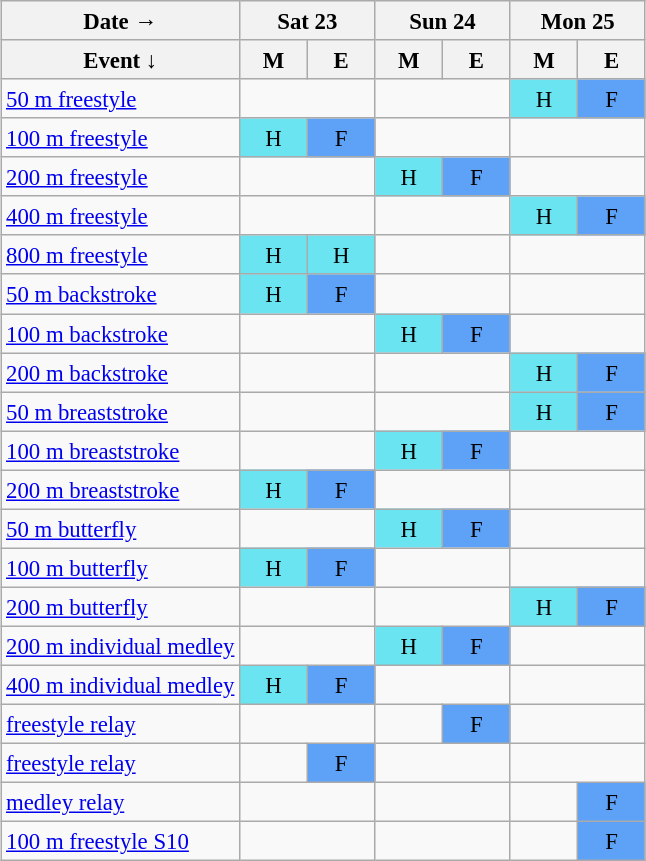<table class="wikitable" style="margin:0.5em auto; font-size:95%; line-height:1.25em;">
<tr style="text-align:center;">
<th>Date →</th>
<th colspan="2">Sat 23</th>
<th colspan="2">Sun 24</th>
<th colspan="2">Mon 25</th>
</tr>
<tr>
<th>Event ↓</th>
<th style="width:2.5em;">M</th>
<th style="width:2.5em;">E</th>
<th style="width:2.5em;">M</th>
<th style="width:2.5em;">E</th>
<th style="width:2.5em;">M</th>
<th style="width:2.5em;">E</th>
</tr>
<tr style="text-align:center;">
<td style="text-align:left;"><a href='#'>50 m freestyle</a></td>
<td colspan="2"></td>
<td colspan="2"></td>
<td style="background-color:#6be4f2;">H</td>
<td style="background-color:#5ea2f7;">F</td>
</tr>
<tr style="text-align:center;">
<td style="text-align:left;"><a href='#'>100 m freestyle</a></td>
<td style="background-color:#6be4f2;">H</td>
<td style="background-color:#5ea2f7;">F</td>
<td colspan="2"></td>
<td colspan="2"></td>
</tr>
<tr style="text-align:center;">
<td style="text-align:left;"><a href='#'>200 m freestyle</a></td>
<td colspan="2"></td>
<td style="background-color:#6be4f2;">H</td>
<td style="background-color:#5ea2f7;">F</td>
<td colspan="2"></td>
</tr>
<tr style="text-align:center;">
<td style="text-align:left;"><a href='#'>400 m freestyle</a></td>
<td colspan="2"></td>
<td colspan="2"></td>
<td style="background-color:#6be4f2;">H</td>
<td style="background-color:#5ea2f7;">F</td>
</tr>
<tr style="text-align:center;">
<td style="text-align:left;"><a href='#'>800 m freestyle</a></td>
<td style="background-color:#6be4f2;">H</td>
<td style="background-color:#6be4f2;">H</td>
<td colspan="2"></td>
<td colspan="2"></td>
</tr>
<tr style="text-align:center;">
<td style="text-align:left;"><a href='#'>50 m backstroke</a></td>
<td style="background-color:#6be4f2;">H</td>
<td style="background-color:#5ea2f7;">F</td>
<td colspan="2"></td>
<td colspan="2"></td>
</tr>
<tr style="text-align:center;">
<td style="text-align:left;"><a href='#'>100 m backstroke</a></td>
<td colspan="2"></td>
<td style="background-color:#6be4f2;">H</td>
<td style="background-color:#5ea2f7;">F</td>
<td colspan="2"></td>
</tr>
<tr style="text-align:center;">
<td style="text-align:left;"><a href='#'>200 m backstroke</a></td>
<td colspan="2"></td>
<td colspan="2"></td>
<td style="background-color:#6be4f2;">H</td>
<td style="background-color:#5ea2f7;">F</td>
</tr>
<tr style="text-align:center;">
<td style="text-align:left;"><a href='#'>50 m breaststroke</a></td>
<td colspan="2"></td>
<td colspan="2"></td>
<td style="background-color:#6be4f2;">H</td>
<td style="background-color:#5ea2f7;">F</td>
</tr>
<tr style="text-align:center;">
<td style="text-align:left;"><a href='#'>100 m breaststroke</a></td>
<td colspan="2"></td>
<td style="background-color:#6be4f2;">H</td>
<td style="background-color:#5ea2f7;">F</td>
<td colspan="2"></td>
</tr>
<tr style="text-align:center;">
<td style="text-align:left;"><a href='#'>200 m breaststroke</a></td>
<td style="background-color:#6be4f2;">H</td>
<td style="background-color:#5ea2f7;">F</td>
<td colspan="2"></td>
<td colspan="2"></td>
</tr>
<tr style="text-align:center;">
<td style="text-align:left;"><a href='#'>50 m butterfly</a></td>
<td colspan="2"></td>
<td style="background-color:#6be4f2;">H</td>
<td style="background-color:#5ea2f7;">F</td>
<td colspan="2"></td>
</tr>
<tr style="text-align:center;">
<td style="text-align:left;"><a href='#'>100 m butterfly</a></td>
<td style="background-color:#6be4f2;">H</td>
<td style="background-color:#5ea2f7;">F</td>
<td colspan="2"></td>
<td colspan="2"></td>
</tr>
<tr style="text-align:center;">
<td style="text-align:left;"><a href='#'>200 m butterfly</a></td>
<td colspan="2"></td>
<td colspan="2"></td>
<td style="background-color:#6be4f2;">H</td>
<td style="background-color:#5ea2f7;">F</td>
</tr>
<tr style="text-align:center;">
<td style="text-align:left;"><a href='#'>200 m individual medley</a></td>
<td colspan="2"></td>
<td style="background-color:#6be4f2;">H</td>
<td style="background-color:#5ea2f7;">F</td>
<td colspan="2"></td>
</tr>
<tr style="text-align:center;">
<td style="text-align:left;"><a href='#'>400 m individual medley</a></td>
<td style="background-color:#6be4f2;">H</td>
<td style="background-color:#5ea2f7;">F</td>
<td colspan="2"></td>
<td colspan="2"></td>
</tr>
<tr style="text-align:center;">
<td style="text-align:left;"><a href='#'> freestyle relay</a></td>
<td colspan="2"></td>
<td></td>
<td style="background-color:#5ea2f7;">F</td>
<td colspan="2"></td>
</tr>
<tr style="text-align:center;">
<td style="text-align:left;"><a href='#'> freestyle relay</a></td>
<td></td>
<td style="background-color:#5ea2f7;">F</td>
<td colspan="2"></td>
<td colspan="2"></td>
</tr>
<tr style="text-align:center;">
<td style="text-align:left;"><a href='#'> medley relay</a></td>
<td colspan="2"></td>
<td colspan="2"></td>
<td></td>
<td style="background-color:#5ea2f7;">F</td>
</tr>
<tr style="text-align:center;">
<td style="text-align:left;"><a href='#'>100 m freestyle S10</a></td>
<td colspan="2"></td>
<td colspan="2"></td>
<td></td>
<td style="background-color:#5ea2f7;">F</td>
</tr>
</table>
